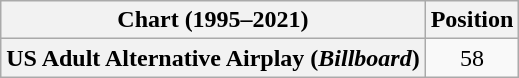<table class="wikitable plainrowheaders" style="text-align:center">
<tr>
<th>Chart (1995–2021)</th>
<th>Position</th>
</tr>
<tr>
<th scope="row">US Adult Alternative Airplay (<em>Billboard</em>)</th>
<td>58</td>
</tr>
</table>
